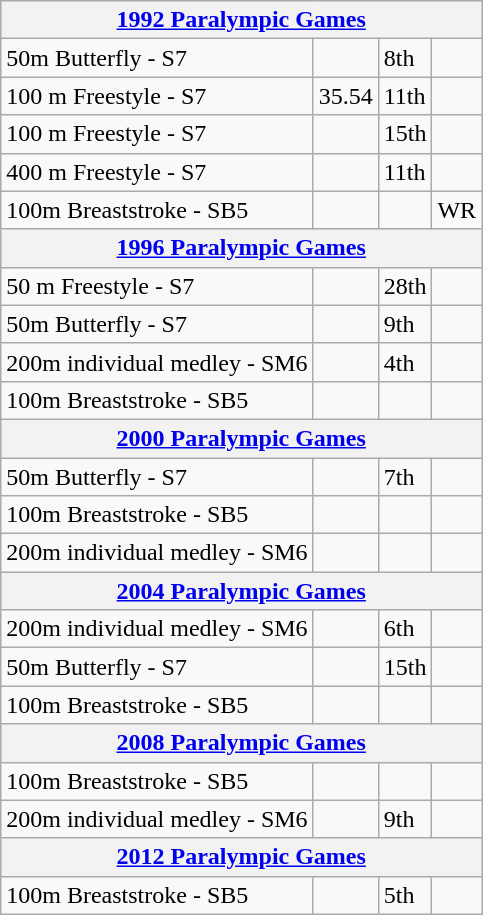<table class="wikitable">
<tr>
<th colspan="4"><a href='#'>1992 Paralympic Games</a></th>
</tr>
<tr>
<td>50m Butterfly - S7</td>
<td></td>
<td>8th</td>
<td></td>
</tr>
<tr>
<td>100 m Freestyle - S7</td>
<td>35.54</td>
<td>11th</td>
<td></td>
</tr>
<tr>
<td>100 m Freestyle - S7</td>
<td></td>
<td>15th</td>
<td></td>
</tr>
<tr>
<td>400 m Freestyle - S7</td>
<td></td>
<td>11th</td>
<td></td>
</tr>
<tr>
<td>100m Breaststroke - SB5</td>
<td></td>
<td></td>
<td>WR</td>
</tr>
<tr>
<th colspan="4"><a href='#'>1996 Paralympic Games</a></th>
</tr>
<tr>
<td>50 m Freestyle - S7</td>
<td></td>
<td>28th</td>
<td></td>
</tr>
<tr>
<td>50m Butterfly - S7</td>
<td></td>
<td>9th</td>
<td></td>
</tr>
<tr>
<td>200m individual medley - SM6</td>
<td></td>
<td>4th</td>
<td></td>
</tr>
<tr>
<td>100m Breaststroke - SB5</td>
<td></td>
<td></td>
<td></td>
</tr>
<tr>
<th colspan="4"><a href='#'>2000 Paralympic Games</a></th>
</tr>
<tr>
<td>50m Butterfly - S7</td>
<td></td>
<td>7th</td>
<td></td>
</tr>
<tr>
<td>100m Breaststroke - SB5</td>
<td></td>
<td></td>
<td></td>
</tr>
<tr>
<td>200m individual medley - SM6</td>
<td></td>
<td></td>
<td></td>
</tr>
<tr>
<th colspan="4"><a href='#'>2004 Paralympic Games</a></th>
</tr>
<tr>
<td>200m individual medley - SM6</td>
<td></td>
<td>6th</td>
<td></td>
</tr>
<tr>
<td>50m Butterfly - S7</td>
<td></td>
<td>15th</td>
<td></td>
</tr>
<tr>
<td>100m Breaststroke - SB5</td>
<td></td>
<td></td>
<td></td>
</tr>
<tr>
<th colspan="4"><a href='#'>2008 Paralympic Games</a></th>
</tr>
<tr>
<td>100m Breaststroke - SB5</td>
<td></td>
<td></td>
<td></td>
</tr>
<tr>
<td>200m individual medley - SM6</td>
<td></td>
<td>9th</td>
<td></td>
</tr>
<tr>
<th colspan="4"><a href='#'>2012 Paralympic Games</a></th>
</tr>
<tr>
<td>100m Breaststroke - SB5</td>
<td></td>
<td>5th</td>
<td></td>
</tr>
</table>
